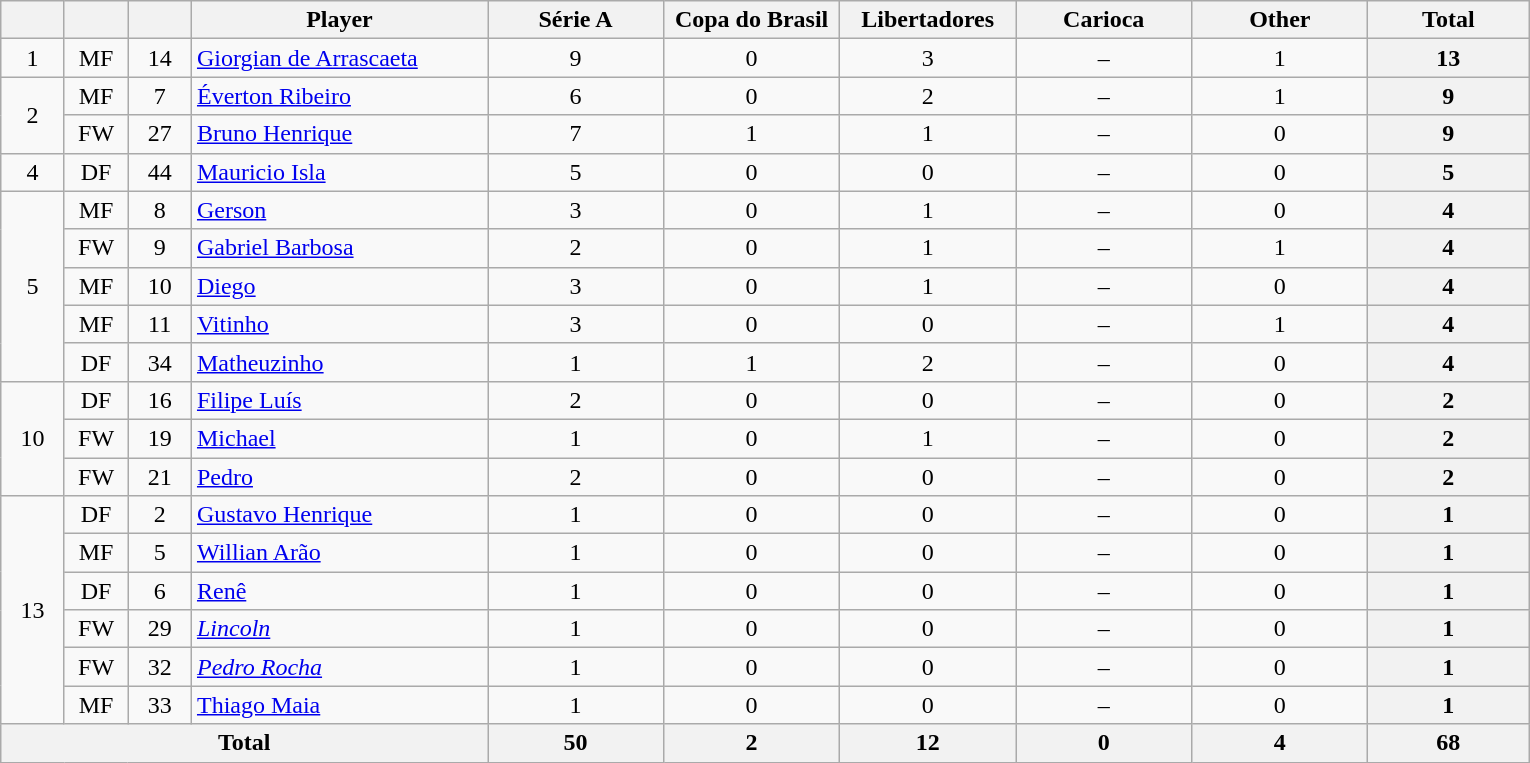<table class="wikitable sortable" style="text-align:center;">
<tr>
<th style=width:35px;"></th>
<th style=width:35px;"></th>
<th style=width:35px;"></th>
<th style=width:190px;">Player</th>
<th style=width:110px;">Série A</th>
<th style=width:110px;">Copa do Brasil</th>
<th style=width:110px;">Libertadores</th>
<th style=width:110px;">Carioca</th>
<th style=width:110px;">Other</th>
<th style=width:100px;">Total</th>
</tr>
<tr>
<td rowspan="1">1</td>
<td>MF</td>
<td>14</td>
<td style="text-align:left;"> <a href='#'>Giorgian de Arrascaeta</a></td>
<td>9</td>
<td>0</td>
<td>3</td>
<td>–</td>
<td>1</td>
<th>13</th>
</tr>
<tr>
<td rowspan="2">2</td>
<td>MF</td>
<td>7</td>
<td style="text-align:left;"> <a href='#'>Éverton Ribeiro</a></td>
<td>6</td>
<td>0</td>
<td>2</td>
<td>–</td>
<td>1</td>
<th>9</th>
</tr>
<tr>
<td>FW</td>
<td>27</td>
<td style="text-align:left;"> <a href='#'>Bruno Henrique</a></td>
<td>7</td>
<td>1</td>
<td>1</td>
<td>–</td>
<td>0</td>
<th>9</th>
</tr>
<tr>
<td rowspan="1">4</td>
<td>DF</td>
<td>44</td>
<td style="text-align:left;"> <a href='#'>Mauricio Isla</a></td>
<td>5</td>
<td>0</td>
<td>0</td>
<td>–</td>
<td>0</td>
<th>5</th>
</tr>
<tr>
<td rowspan="5">5</td>
<td>MF</td>
<td>8</td>
<td style="text-align:left;"> <a href='#'>Gerson</a></td>
<td>3</td>
<td>0</td>
<td>1</td>
<td>–</td>
<td>0</td>
<th>4</th>
</tr>
<tr>
<td>FW</td>
<td>9</td>
<td style="text-align:left;"> <a href='#'>Gabriel Barbosa</a></td>
<td>2</td>
<td>0</td>
<td>1</td>
<td>–</td>
<td>1</td>
<th>4</th>
</tr>
<tr>
<td>MF</td>
<td>10</td>
<td style="text-align:left;"> <a href='#'>Diego</a></td>
<td>3</td>
<td>0</td>
<td>1</td>
<td>–</td>
<td>0</td>
<th>4</th>
</tr>
<tr>
<td>MF</td>
<td>11</td>
<td style="text-align:left;"> <a href='#'>Vitinho</a></td>
<td>3</td>
<td>0</td>
<td>0</td>
<td>–</td>
<td>1</td>
<th>4</th>
</tr>
<tr>
<td>DF</td>
<td>34</td>
<td style="text-align:left;"> <a href='#'>Matheuzinho</a></td>
<td>1</td>
<td>1</td>
<td>2</td>
<td>–</td>
<td>0</td>
<th>4</th>
</tr>
<tr>
<td rowspan="3">10</td>
<td>DF</td>
<td>16</td>
<td style="text-align:left;"> <a href='#'>Filipe Luís</a></td>
<td>2</td>
<td>0</td>
<td>0</td>
<td>–</td>
<td>0</td>
<th>2</th>
</tr>
<tr>
<td>FW</td>
<td>19</td>
<td style="text-align:left;"> <a href='#'>Michael</a></td>
<td>1</td>
<td>0</td>
<td>1</td>
<td>–</td>
<td>0</td>
<th>2</th>
</tr>
<tr>
<td>FW</td>
<td>21</td>
<td style="text-align:left;"> <a href='#'>Pedro</a></td>
<td>2</td>
<td>0</td>
<td>0</td>
<td>–</td>
<td>0</td>
<th>2</th>
</tr>
<tr>
<td rowspan="6">13</td>
<td>DF</td>
<td>2</td>
<td style="text-align:left;"> <a href='#'>Gustavo Henrique</a></td>
<td>1</td>
<td>0</td>
<td>0</td>
<td>–</td>
<td>0</td>
<th>1</th>
</tr>
<tr>
<td>MF</td>
<td>5</td>
<td style="text-align:left;"> <a href='#'>Willian Arão</a></td>
<td>1</td>
<td>0</td>
<td>0</td>
<td>–</td>
<td>0</td>
<th>1</th>
</tr>
<tr>
<td>DF</td>
<td>6</td>
<td style="text-align:left;"> <a href='#'>Renê</a></td>
<td>1</td>
<td>0</td>
<td>0</td>
<td>–</td>
<td>0</td>
<th>1</th>
</tr>
<tr>
<td>FW</td>
<td>29</td>
<td style="text-align:left;"> <em><a href='#'>Lincoln</a></em></td>
<td>1</td>
<td>0</td>
<td>0</td>
<td>–</td>
<td>0</td>
<th>1</th>
</tr>
<tr>
<td>FW</td>
<td>32</td>
<td style="text-align:left;"> <em><a href='#'>Pedro Rocha</a></em></td>
<td>1</td>
<td>0</td>
<td>0</td>
<td>–</td>
<td>0</td>
<th>1</th>
</tr>
<tr>
<td>MF</td>
<td>33</td>
<td style="text-align:left;"> <a href='#'>Thiago Maia</a></td>
<td>1</td>
<td>0</td>
<td>0</td>
<td>–</td>
<td>0</td>
<th>1</th>
</tr>
<tr>
<th colspan="4">Total</th>
<th>50</th>
<th>2</th>
<th>12</th>
<th>0</th>
<th>4</th>
<th>68</th>
</tr>
</table>
